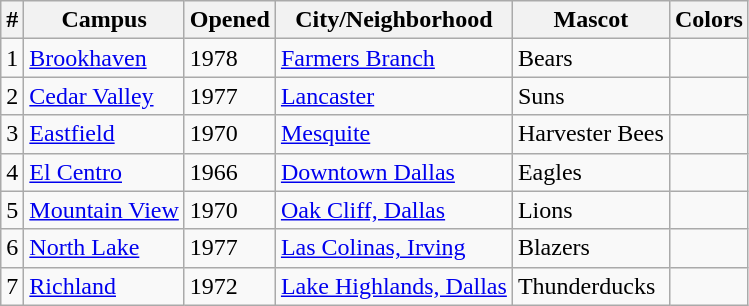<table class="wikitable">
<tr>
<th>#</th>
<th>Campus</th>
<th>Opened</th>
<th>City/Neighborhood</th>
<th>Mascot</th>
<th>Colors</th>
</tr>
<tr>
<td>1</td>
<td><a href='#'>Brookhaven</a></td>
<td>1978</td>
<td><a href='#'>Farmers Branch</a></td>
<td>Bears</td>
<td> </td>
</tr>
<tr>
<td>2</td>
<td><a href='#'>Cedar Valley</a></td>
<td>1977</td>
<td><a href='#'>Lancaster</a></td>
<td>Suns</td>
<td> </td>
</tr>
<tr>
<td>3</td>
<td><a href='#'>Eastfield</a></td>
<td>1970</td>
<td><a href='#'>Mesquite</a></td>
<td>Harvester Bees</td>
<td> </td>
</tr>
<tr>
<td>4</td>
<td><a href='#'>El Centro</a></td>
<td>1966</td>
<td><a href='#'>Downtown Dallas</a></td>
<td>Eagles</td>
<td> </td>
</tr>
<tr>
<td>5</td>
<td><a href='#'>Mountain View</a></td>
<td>1970</td>
<td><a href='#'>Oak Cliff, Dallas</a></td>
<td>Lions</td>
<td> </td>
</tr>
<tr>
<td>6</td>
<td><a href='#'>North Lake</a></td>
<td>1977</td>
<td><a href='#'>Las Colinas, Irving</a></td>
<td>Blazers</td>
<td> </td>
</tr>
<tr>
<td>7</td>
<td><a href='#'>Richland</a></td>
<td>1972</td>
<td><a href='#'>Lake Highlands, Dallas</a></td>
<td>Thunderducks</td>
<td> </td>
</tr>
</table>
